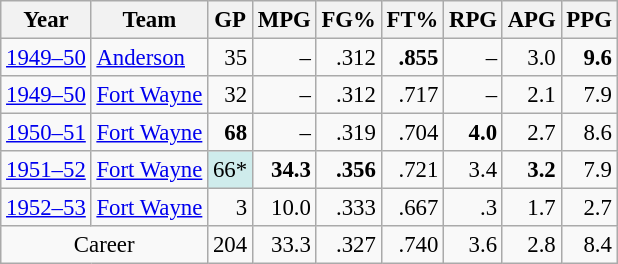<table class="wikitable sortable" style="font-size:95%; text-align:right;">
<tr>
<th>Year</th>
<th>Team</th>
<th>GP</th>
<th>MPG</th>
<th>FG%</th>
<th>FT%</th>
<th>RPG</th>
<th>APG</th>
<th>PPG</th>
</tr>
<tr>
<td style="text-align:left;"><a href='#'>1949–50</a></td>
<td style="text-align:left;"><a href='#'>Anderson</a></td>
<td>35</td>
<td>–</td>
<td>.312</td>
<td><strong>.855</strong></td>
<td>–</td>
<td>3.0</td>
<td><strong>9.6</strong></td>
</tr>
<tr>
<td style="text-align:left;"><a href='#'>1949–50</a></td>
<td style="text-align:left;"><a href='#'>Fort Wayne</a></td>
<td>32</td>
<td>–</td>
<td>.312</td>
<td>.717</td>
<td>–</td>
<td>2.1</td>
<td>7.9</td>
</tr>
<tr>
<td style="text-align:left;"><a href='#'>1950–51</a></td>
<td style="text-align:left;"><a href='#'>Fort Wayne</a></td>
<td><strong>68</strong></td>
<td>–</td>
<td>.319</td>
<td>.704</td>
<td><strong>4.0</strong></td>
<td>2.7</td>
<td>8.6</td>
</tr>
<tr>
<td style="text-align:left;"><a href='#'>1951–52</a></td>
<td style="text-align:left;"><a href='#'>Fort Wayne</a></td>
<td style="background:#CFECEC;">66*</td>
<td><strong>34.3</strong></td>
<td><strong>.356</strong></td>
<td>.721</td>
<td>3.4</td>
<td><strong>3.2</strong></td>
<td>7.9</td>
</tr>
<tr>
<td style="text-align:left;"><a href='#'>1952–53</a></td>
<td style="text-align:left;"><a href='#'>Fort Wayne</a></td>
<td>3</td>
<td>10.0</td>
<td>.333</td>
<td>.667</td>
<td>.3</td>
<td>1.7</td>
<td>2.7</td>
</tr>
<tr class="sortbottom">
<td style="text-align:center;" colspan="2">Career</td>
<td>204</td>
<td>33.3</td>
<td>.327</td>
<td>.740</td>
<td>3.6</td>
<td>2.8</td>
<td>8.4</td>
</tr>
</table>
